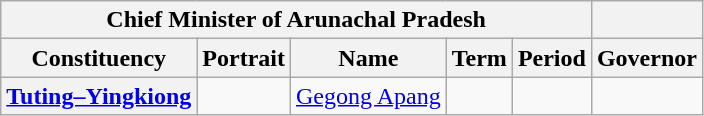<table class="wikitable sortable">
<tr>
<th colspan="5">Chief Minister of Arunachal Pradesh</th>
<th></th>
</tr>
<tr>
<th>Constituency</th>
<th>Portrait</th>
<th>Name</th>
<th>Term</th>
<th>Period</th>
<th>Governor</th>
</tr>
<tr>
<th><a href='#'>Tuting–Yingkiong</a></th>
<td></td>
<td><a href='#'>Gegong Apang</a></td>
<td></td>
<td></td>
<td></td>
</tr>
</table>
